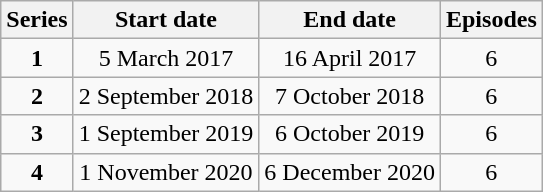<table class="wikitable" style="text-align:center;">
<tr>
<th>Series</th>
<th>Start date</th>
<th>End date</th>
<th>Episodes</th>
</tr>
<tr>
<td><strong>1</strong></td>
<td>5 March 2017</td>
<td>16 April 2017</td>
<td>6</td>
</tr>
<tr>
<td><strong>2</strong></td>
<td>2 September 2018</td>
<td>7 October 2018</td>
<td>6</td>
</tr>
<tr>
<td><strong>3</strong></td>
<td>1 September 2019</td>
<td>6 October 2019</td>
<td>6</td>
</tr>
<tr>
<td><strong>4</strong></td>
<td>1 November 2020</td>
<td>6 December 2020</td>
<td>6</td>
</tr>
</table>
